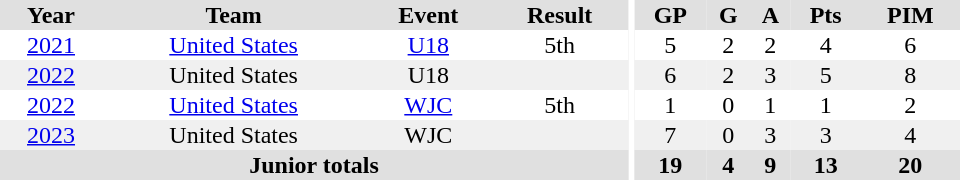<table border="0" cellpadding="1" cellspacing="0" ID="Table3" style="text-align:center; width:40em">
<tr ALIGN="center" bgcolor="#e0e0e0">
<th>Year</th>
<th>Team</th>
<th>Event</th>
<th>Result</th>
<th rowspan="100" bgcolor="#ffffff"></th>
<th>GP</th>
<th>G</th>
<th>A</th>
<th>Pts</th>
<th>PIM</th>
</tr>
<tr>
<td><a href='#'>2021</a></td>
<td><a href='#'>United States</a></td>
<td><a href='#'>U18</a></td>
<td>5th</td>
<td>5</td>
<td>2</td>
<td>2</td>
<td>4</td>
<td>6</td>
</tr>
<tr bgcolor="#f0f0f0">
<td><a href='#'>2022</a></td>
<td>United States</td>
<td>U18</td>
<td></td>
<td>6</td>
<td>2</td>
<td>3</td>
<td>5</td>
<td>8</td>
</tr>
<tr>
<td><a href='#'>2022</a></td>
<td><a href='#'>United States</a></td>
<td><a href='#'>WJC</a></td>
<td>5th</td>
<td>1</td>
<td>0</td>
<td>1</td>
<td>1</td>
<td>2</td>
</tr>
<tr bgcolor="#f0f0f0">
<td><a href='#'>2023</a></td>
<td>United States</td>
<td>WJC</td>
<td></td>
<td>7</td>
<td>0</td>
<td>3</td>
<td>3</td>
<td>4</td>
</tr>
<tr bgcolor="#e0e0e0">
<th colspan="4">Junior totals</th>
<th>19</th>
<th>4</th>
<th>9</th>
<th>13</th>
<th>20</th>
</tr>
</table>
